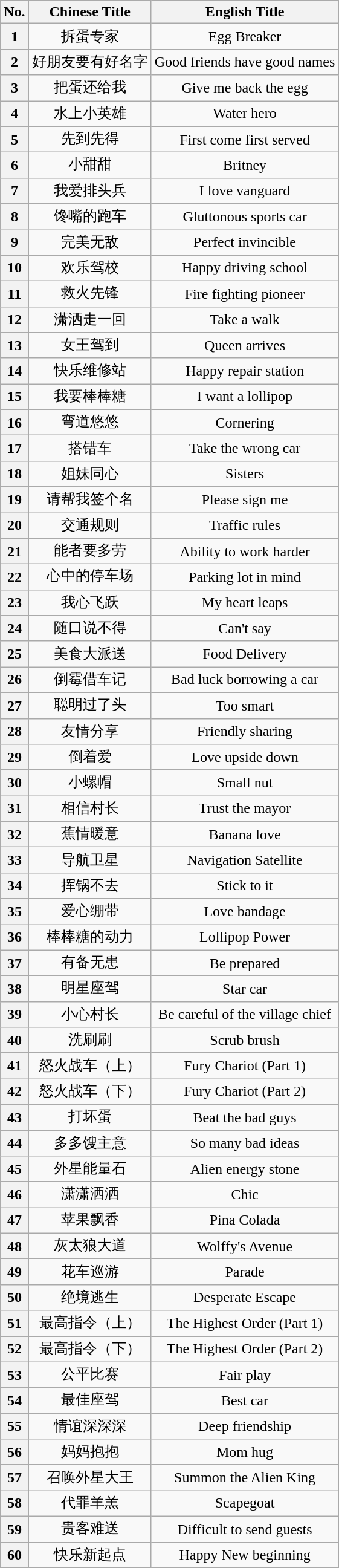<table class="wikitable" style="text-align:center;">
<tr>
<th>No.</th>
<th>Chinese Title</th>
<th>English Title</th>
</tr>
<tr>
<th>1</th>
<td>拆蛋专家</td>
<td>Egg Breaker</td>
</tr>
<tr>
<th>2</th>
<td>好朋友要有好名字</td>
<td>Good friends have good names</td>
</tr>
<tr>
<th>3</th>
<td>把蛋还给我</td>
<td>Give me back the egg</td>
</tr>
<tr>
<th>4</th>
<td>水上小英雄</td>
<td>Water hero</td>
</tr>
<tr>
<th>5</th>
<td>先到先得</td>
<td>First come first served</td>
</tr>
<tr>
<th>6</th>
<td>小甜甜</td>
<td>Britney</td>
</tr>
<tr>
<th>7</th>
<td>我爱排头兵</td>
<td>I love vanguard</td>
</tr>
<tr>
<th>8</th>
<td>馋嘴的跑车</td>
<td>Gluttonous sports car</td>
</tr>
<tr>
<th>9</th>
<td>完美无敌</td>
<td>Perfect invincible</td>
</tr>
<tr>
<th>10</th>
<td>欢乐驾校</td>
<td>Happy driving school</td>
</tr>
<tr>
<th>11</th>
<td>救火先锋</td>
<td>Fire fighting pioneer</td>
</tr>
<tr>
<th>12</th>
<td>潇洒走一回</td>
<td>Take a walk</td>
</tr>
<tr>
<th>13</th>
<td>女王驾到</td>
<td>Queen arrives</td>
</tr>
<tr>
<th>14</th>
<td>快乐维修站</td>
<td>Happy repair station</td>
</tr>
<tr>
<th>15</th>
<td>我要棒棒糖</td>
<td>I want a lollipop</td>
</tr>
<tr>
<th>16</th>
<td>弯道悠悠</td>
<td>Cornering</td>
</tr>
<tr>
<th>17</th>
<td>搭错车</td>
<td>Take the wrong car</td>
</tr>
<tr>
<th>18</th>
<td>姐妹同心</td>
<td>Sisters</td>
</tr>
<tr>
<th>19</th>
<td>请帮我签个名</td>
<td>Please sign me</td>
</tr>
<tr>
<th>20</th>
<td>交通规则</td>
<td>Traffic rules</td>
</tr>
<tr>
<th>21</th>
<td>能者要多劳</td>
<td>Ability to work harder</td>
</tr>
<tr>
<th>22</th>
<td>心中的停车场</td>
<td>Parking lot in mind</td>
</tr>
<tr>
<th>23</th>
<td>我心飞跃</td>
<td>My heart leaps</td>
</tr>
<tr>
<th>24</th>
<td>随口说不得</td>
<td>Can't say</td>
</tr>
<tr>
<th>25</th>
<td>美食大派送</td>
<td>Food Delivery</td>
</tr>
<tr>
<th>26</th>
<td>倒霉借车记</td>
<td>Bad luck borrowing a car</td>
</tr>
<tr>
<th>27</th>
<td>聪明过了头</td>
<td>Too smart</td>
</tr>
<tr>
<th>28</th>
<td>友情分享</td>
<td>Friendly sharing</td>
</tr>
<tr>
<th>29</th>
<td>倒着爱</td>
<td>Love upside down</td>
</tr>
<tr>
<th>30</th>
<td>小螺帽</td>
<td>Small nut</td>
</tr>
<tr>
<th>31</th>
<td>相信村长</td>
<td>Trust the mayor</td>
</tr>
<tr>
<th>32</th>
<td>蕉情暖意</td>
<td>Banana love</td>
</tr>
<tr>
<th>33</th>
<td>导航卫星</td>
<td>Navigation Satellite</td>
</tr>
<tr>
<th>34</th>
<td>挥锅不去</td>
<td>Stick to it</td>
</tr>
<tr>
<th>35</th>
<td>爱心绷带</td>
<td>Love bandage</td>
</tr>
<tr>
<th>36</th>
<td>棒棒糖的动力</td>
<td>Lollipop Power</td>
</tr>
<tr>
<th>37</th>
<td>有备无患</td>
<td>Be prepared</td>
</tr>
<tr>
<th>38</th>
<td>明星座驾</td>
<td>Star car</td>
</tr>
<tr>
<th>39</th>
<td>小心村长</td>
<td>Be careful of the village chief</td>
</tr>
<tr>
<th>40</th>
<td>洗刷刷</td>
<td>Scrub brush</td>
</tr>
<tr>
<th>41</th>
<td>怒火战车（上）</td>
<td>Fury Chariot (Part 1)</td>
</tr>
<tr>
<th>42</th>
<td>怒火战车（下）</td>
<td>Fury Chariot (Part 2)</td>
</tr>
<tr>
<th>43</th>
<td>打坏蛋</td>
<td>Beat the bad guys</td>
</tr>
<tr>
<th>44</th>
<td>多多馊主意</td>
<td>So many bad ideas</td>
</tr>
<tr>
<th>45</th>
<td>外星能量石</td>
<td>Alien energy stone</td>
</tr>
<tr>
<th>46</th>
<td>潇潇洒洒</td>
<td>Chic</td>
</tr>
<tr>
<th>47</th>
<td>苹果飘香</td>
<td>Pina Colada</td>
</tr>
<tr>
<th>48</th>
<td>灰太狼大道</td>
<td>Wolffy's Avenue</td>
</tr>
<tr>
<th>49</th>
<td>花车巡游</td>
<td>Parade</td>
</tr>
<tr>
<th>50</th>
<td>绝境逃生</td>
<td>Desperate Escape</td>
</tr>
<tr>
<th>51</th>
<td>最高指令（上）</td>
<td>The Highest Order (Part 1)</td>
</tr>
<tr>
<th>52</th>
<td>最高指令（下）</td>
<td>The Highest Order (Part 2)</td>
</tr>
<tr>
<th>53</th>
<td>公平比赛</td>
<td>Fair play</td>
</tr>
<tr>
<th>54</th>
<td>最佳座驾</td>
<td>Best car</td>
</tr>
<tr>
<th>55</th>
<td>情谊深深深</td>
<td>Deep friendship</td>
</tr>
<tr>
<th>56</th>
<td>妈妈抱抱</td>
<td>Mom hug</td>
</tr>
<tr>
<th>57</th>
<td>召唤外星大王</td>
<td>Summon the Alien King</td>
</tr>
<tr>
<th>58</th>
<td>代罪羊羔</td>
<td>Scapegoat</td>
</tr>
<tr>
<th>59</th>
<td>贵客难送</td>
<td>Difficult to send guests</td>
</tr>
<tr>
<th>60</th>
<td>快乐新起点</td>
<td>Happy New beginning</td>
</tr>
<tr>
</tr>
</table>
